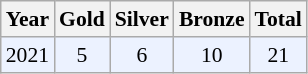<table class="sortable wikitable" style="font-size: 90%;">
<tr>
<th>Year</th>
<th>Gold</th>
<th>Silver</th>
<th>Bronze</th>
<th>Total</th>
</tr>
<tr style="background:#ECF2FF">
<td align="center">2021</td>
<td align="center">5</td>
<td align="center">6</td>
<td align="center">10</td>
<td align="center">21</td>
</tr>
</table>
